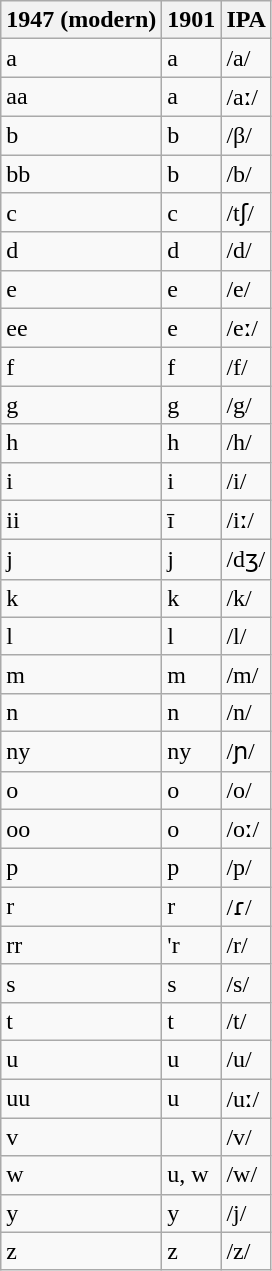<table class="wikitable">
<tr>
<th>1947 (modern)</th>
<th>1901</th>
<th>IPA</th>
</tr>
<tr>
<td>a</td>
<td>a</td>
<td>/a/</td>
</tr>
<tr>
<td>aa</td>
<td>a</td>
<td>/aː/</td>
</tr>
<tr>
<td>b</td>
<td>b</td>
<td>/β/</td>
</tr>
<tr>
<td>bb</td>
<td>b</td>
<td>/b/</td>
</tr>
<tr>
<td>c</td>
<td>c</td>
<td>/tʃ/</td>
</tr>
<tr>
<td>d</td>
<td>d</td>
<td>/d/</td>
</tr>
<tr>
<td>e</td>
<td>e</td>
<td>/e/</td>
</tr>
<tr>
<td>ee</td>
<td>e</td>
<td>/eː/</td>
</tr>
<tr>
<td>f</td>
<td>f</td>
<td>/f/</td>
</tr>
<tr>
<td>g</td>
<td>g</td>
<td>/g/</td>
</tr>
<tr>
<td>h</td>
<td>h</td>
<td>/h/</td>
</tr>
<tr>
<td>i</td>
<td>i</td>
<td>/i/</td>
</tr>
<tr>
<td>ii</td>
<td>ī</td>
<td>/iː/</td>
</tr>
<tr>
<td>j</td>
<td>j</td>
<td>/dʒ/</td>
</tr>
<tr>
<td>k</td>
<td>k</td>
<td>/k/</td>
</tr>
<tr>
<td>l</td>
<td>l</td>
<td>/l/</td>
</tr>
<tr>
<td>m</td>
<td>m</td>
<td>/m/</td>
</tr>
<tr>
<td>n</td>
<td>n</td>
<td>/n/</td>
</tr>
<tr>
<td>ny</td>
<td>ny</td>
<td>/ɲ/</td>
</tr>
<tr>
<td>o</td>
<td>o</td>
<td>/o/</td>
</tr>
<tr>
<td>oo</td>
<td>o</td>
<td>/oː/</td>
</tr>
<tr>
<td>p</td>
<td>p</td>
<td>/p/</td>
</tr>
<tr>
<td>r</td>
<td>r</td>
<td>/ɾ/</td>
</tr>
<tr>
<td>rr</td>
<td>'r</td>
<td>/r/</td>
</tr>
<tr>
<td>s</td>
<td>s</td>
<td>/s/</td>
</tr>
<tr>
<td>t</td>
<td>t</td>
<td>/t/</td>
</tr>
<tr>
<td>u</td>
<td>u</td>
<td>/u/</td>
</tr>
<tr>
<td>uu</td>
<td>u</td>
<td>/uː/</td>
</tr>
<tr>
<td>v</td>
<td></td>
<td>/v/</td>
</tr>
<tr>
<td>w</td>
<td>u, w</td>
<td>/w/</td>
</tr>
<tr>
<td>y</td>
<td>y</td>
<td>/j/</td>
</tr>
<tr>
<td>z</td>
<td>z</td>
<td>/z/</td>
</tr>
</table>
